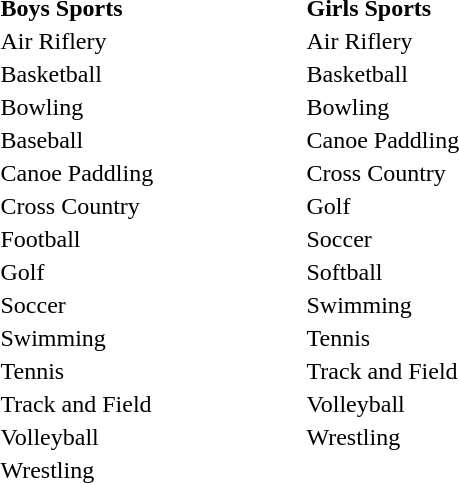<table>
<tr>
<th style="width:150pt;"></th>
<th style="width:100pt;"></th>
</tr>
<tr border="0">
<td><strong>Boys Sports</strong></td>
<td><strong>Girls Sports</strong></td>
</tr>
<tr>
<td>Air Riflery</td>
<td>Air Riflery</td>
</tr>
<tr>
<td>Basketball</td>
<td>Basketball</td>
</tr>
<tr>
<td>Bowling</td>
<td>Bowling</td>
</tr>
<tr>
<td>Baseball</td>
<td>Canoe Paddling</td>
</tr>
<tr>
<td>Canoe Paddling</td>
<td>Cross Country</td>
</tr>
<tr>
<td>Cross Country</td>
<td>Golf</td>
</tr>
<tr>
<td>Football</td>
<td>Soccer</td>
</tr>
<tr>
<td>Golf</td>
<td>Softball</td>
</tr>
<tr>
<td>Soccer</td>
<td>Swimming</td>
</tr>
<tr>
<td>Swimming</td>
<td>Tennis</td>
</tr>
<tr>
<td>Tennis</td>
<td>Track and Field</td>
</tr>
<tr>
<td>Track and Field</td>
<td>Volleyball</td>
</tr>
<tr>
<td>Volleyball</td>
<td>Wrestling</td>
</tr>
<tr>
<td>Wrestling</td>
<td></td>
</tr>
</table>
